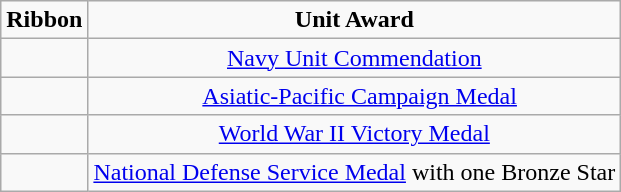<table class="wikitable" style="text-align:center; clear: center">
<tr>
<td><strong>Ribbon</strong></td>
<td><strong>Unit Award </strong></td>
</tr>
<tr>
<td></td>
<td><a href='#'>Navy Unit Commendation</a></td>
</tr>
<tr>
<td></td>
<td>  <a href='#'>Asiatic-Pacific Campaign Medal</a></td>
</tr>
<tr>
<td></td>
<td><a href='#'>World War II Victory Medal</a></td>
</tr>
<tr>
<td></td>
<td><a href='#'>National Defense Service Medal</a> with one Bronze Star</td>
</tr>
</table>
